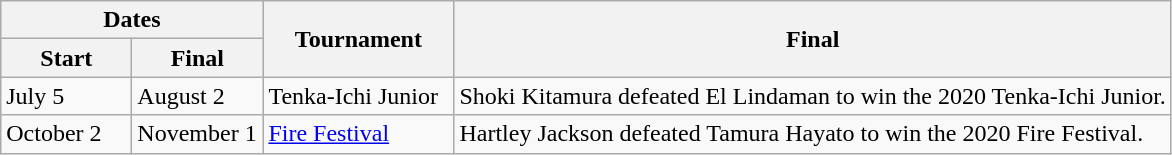<table class="wikitable">
<tr>
<th colspan=2>Dates</th>
<th rowspan=2 scope="col" style="width: 120px;">Tournament</th>
<th rowspan=2>Final</th>
</tr>
<tr>
<th scope="col" style="width: 80px;">Start</th>
<th scope="col" style="width: 80px;">Final</th>
</tr>
<tr>
<td>July 5</td>
<td>August 2</td>
<td>Tenka-Ichi Junior</td>
<td>Shoki Kitamura defeated El Lindaman to win the 2020 Tenka-Ichi Junior.</td>
</tr>
<tr>
<td>October 2</td>
<td>November 1</td>
<td><a href='#'>Fire Festival</a></td>
<td>Hartley Jackson defeated Tamura Hayato to win the 2020 Fire Festival.</td>
</tr>
</table>
